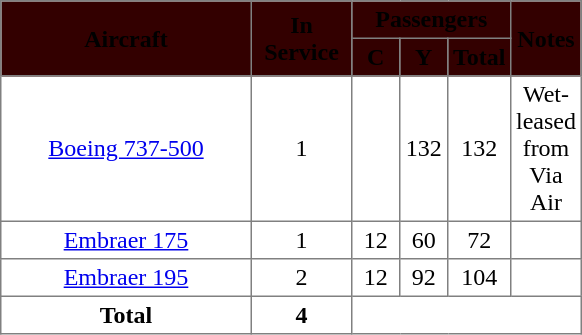<table class="toccolours" border="1" cellpadding="3" style="margin:1em auto; border-collapse:collapse;text-align:center">
<tr bgcolor=#330000>
<th rowspan="2" style="width:160px;"><span>Aircraft</span></th>
<th rowspan="2" style="width:60px;"><span>In Service</span></th>
<th colspan="3" class="unsortable"><span>Passengers</span></th>
<th rowspan="2" style="width:40px;"><span>Notes</span></th>
</tr>
<tr style="background:#330000;">
<th style="width:25px;"><abbr><span>C</span></abbr></th>
<th style="width:25px;"><abbr><span>Y</span></abbr></th>
<th style="width:25px;"><span>Total</span></th>
</tr>
<tr>
<td><a href='#'>Boeing 737-500</a></td>
<td>1</td>
<td></td>
<td>132</td>
<td>132</td>
<td>Wet-leased from Via Air</td>
</tr>
<tr>
<td><a href='#'>Embraer 175</a></td>
<td>1</td>
<td>12</td>
<td>60</td>
<td>72</td>
<td></td>
</tr>
<tr>
<td><a href='#'>Embraer 195</a></td>
<td>2</td>
<td>12</td>
<td>92</td>
<td>104</td>
</tr>
<tr>
<th>Total</th>
<th>4</th>
<th colspan="5" class="unsortable"></th>
</tr>
</table>
